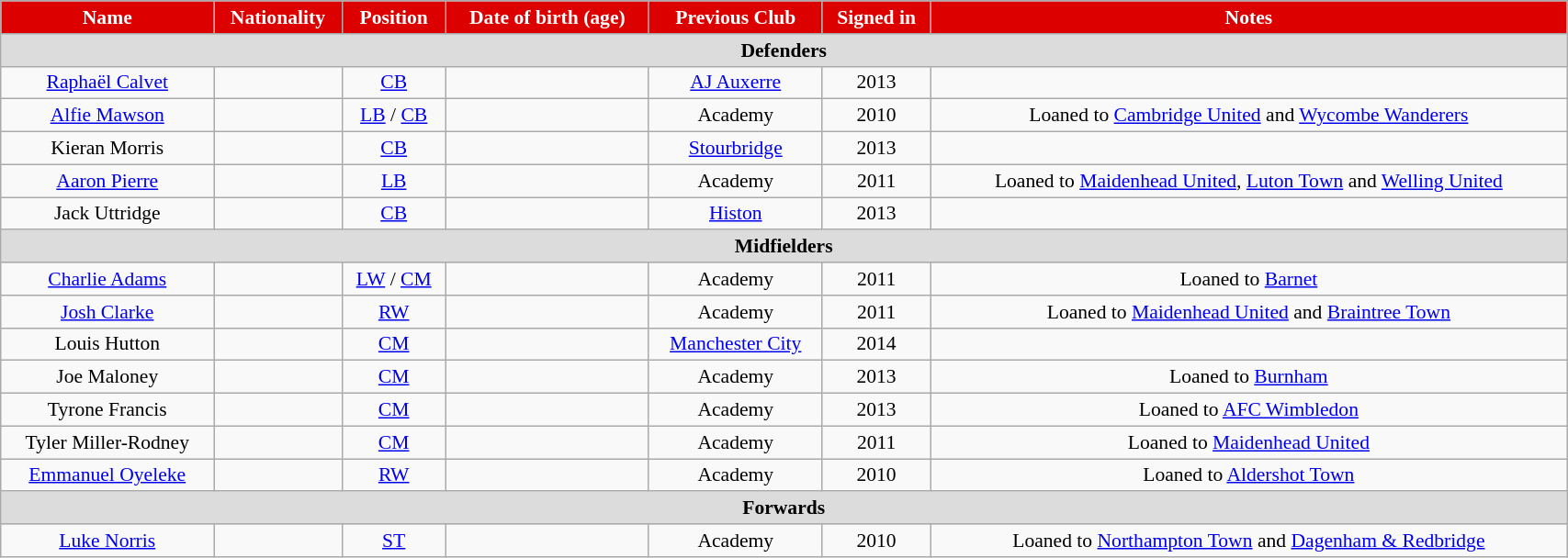<table class="wikitable"  style="text-align:center; font-size:90%; width:90%;">
<tr>
<th style="background:#d00; color:white; text-align:center;">Name</th>
<th style="background:#d00; color:white; text-align:center;">Nationality</th>
<th style="background:#d00; color:white; text-align:center;">Position</th>
<th style="background:#d00; color:white; text-align:center;">Date of birth (age)</th>
<th style="background:#d00; color:white; text-align:center;">Previous Club</th>
<th style="background:#d00; color:white; text-align:center;">Signed in</th>
<th style="background:#d00; color:white; text-align:center;">Notes</th>
</tr>
<tr>
<th colspan="7" style="background:#dcdcdc; text-align:center;">Defenders</th>
</tr>
<tr>
<td><a href='#'>Raphaël Calvet</a></td>
<td></td>
<td><a href='#'>CB</a></td>
<td></td>
<td><a href='#'>AJ Auxerre</a></td>
<td>2013</td>
<td></td>
</tr>
<tr>
<td><a href='#'>Alfie Mawson</a></td>
<td></td>
<td><a href='#'>LB</a> / <a href='#'>CB</a></td>
<td></td>
<td>Academy</td>
<td>2010</td>
<td>Loaned to <a href='#'>Cambridge United</a> and <a href='#'>Wycombe Wanderers</a></td>
</tr>
<tr>
<td>Kieran Morris</td>
<td></td>
<td><a href='#'>CB</a></td>
<td></td>
<td><a href='#'>Stourbridge</a></td>
<td>2013</td>
<td></td>
</tr>
<tr>
<td><a href='#'>Aaron Pierre</a></td>
<td></td>
<td><a href='#'>LB</a></td>
<td></td>
<td>Academy</td>
<td>2011</td>
<td>Loaned to <a href='#'>Maidenhead United</a>, <a href='#'>Luton Town</a> and <a href='#'>Welling United</a></td>
</tr>
<tr>
<td>Jack Uttridge</td>
<td></td>
<td><a href='#'>CB</a></td>
<td></td>
<td><a href='#'>Histon</a></td>
<td>2013</td>
<td></td>
</tr>
<tr>
<th colspan="7" style="background:#dcdcdc; text-align:center;">Midfielders</th>
</tr>
<tr>
<td><a href='#'>Charlie Adams</a></td>
<td></td>
<td><a href='#'>LW</a> / <a href='#'>CM</a></td>
<td></td>
<td>Academy</td>
<td>2011</td>
<td>Loaned to <a href='#'>Barnet</a></td>
</tr>
<tr>
<td><a href='#'>Josh Clarke</a></td>
<td></td>
<td><a href='#'>RW</a></td>
<td></td>
<td>Academy</td>
<td>2011</td>
<td>Loaned to <a href='#'>Maidenhead United</a> and <a href='#'>Braintree Town</a></td>
</tr>
<tr>
<td>Louis Hutton</td>
<td></td>
<td><a href='#'>CM</a></td>
<td></td>
<td><a href='#'>Manchester City</a></td>
<td>2014</td>
<td></td>
</tr>
<tr>
<td>Joe Maloney</td>
<td></td>
<td><a href='#'>CM</a></td>
<td></td>
<td>Academy</td>
<td>2013</td>
<td>Loaned to <a href='#'>Burnham</a></td>
</tr>
<tr>
<td>Tyrone Francis</td>
<td></td>
<td><a href='#'>CM</a></td>
<td></td>
<td>Academy</td>
<td>2013</td>
<td>Loaned to <a href='#'>AFC Wimbledon</a></td>
</tr>
<tr>
<td>Tyler Miller-Rodney</td>
<td></td>
<td><a href='#'>CM</a></td>
<td></td>
<td>Academy</td>
<td>2011</td>
<td>Loaned to <a href='#'>Maidenhead United</a></td>
</tr>
<tr>
<td><a href='#'>Emmanuel Oyeleke</a></td>
<td></td>
<td><a href='#'>RW</a></td>
<td></td>
<td>Academy</td>
<td>2010</td>
<td>Loaned to <a href='#'>Aldershot Town</a></td>
</tr>
<tr>
<th colspan="7" style="background:#dcdcdc; text-align:center;">Forwards</th>
</tr>
<tr>
<td><a href='#'>Luke Norris</a></td>
<td></td>
<td><a href='#'>ST</a></td>
<td></td>
<td>Academy</td>
<td>2010</td>
<td>Loaned to <a href='#'>Northampton Town</a> and <a href='#'>Dagenham & Redbridge</a></td>
</tr>
</table>
